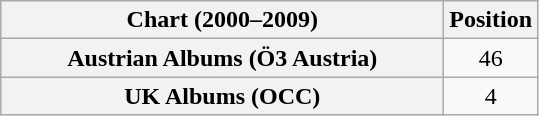<table class="wikitable plainrowheaders sortable" style="text-align:center;">
<tr>
<th scope="col" style="width:18em;">Chart (2000–2009)</th>
<th scope="col">Position</th>
</tr>
<tr>
<th scope="row">Austrian Albums (Ö3 Austria)</th>
<td>46</td>
</tr>
<tr>
<th scope="row">UK Albums (OCC)</th>
<td>4</td>
</tr>
</table>
